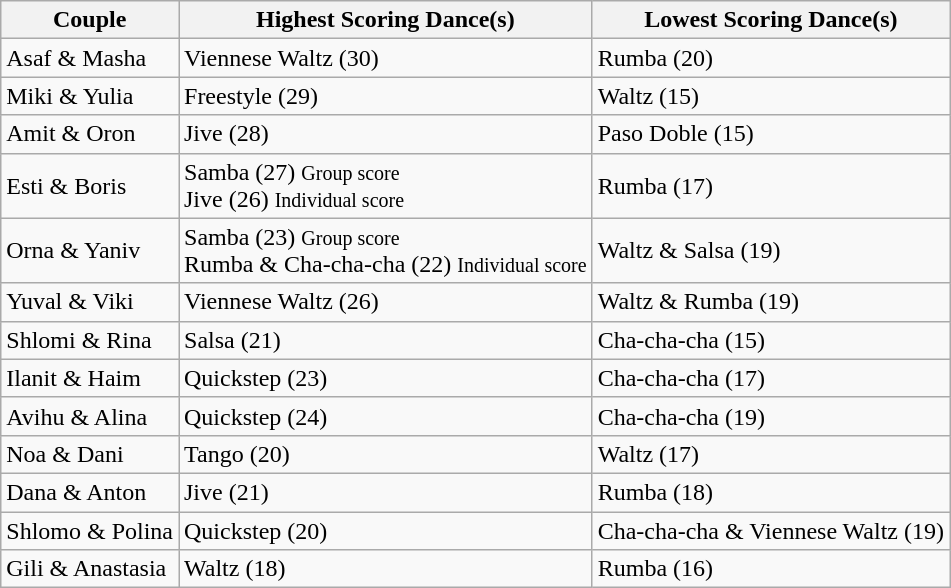<table class="wikitable">
<tr>
<th>Couple</th>
<th>Highest Scoring Dance(s)</th>
<th>Lowest Scoring Dance(s)</th>
</tr>
<tr>
<td>Asaf & Masha</td>
<td>Viennese Waltz (30)</td>
<td>Rumba (20)</td>
</tr>
<tr>
<td>Miki & Yulia</td>
<td>Freestyle (29)</td>
<td>Waltz (15)</td>
</tr>
<tr>
<td>Amit & Oron</td>
<td>Jive (28)</td>
<td>Paso Doble (15)</td>
</tr>
<tr>
<td>Esti & Boris</td>
<td>Samba (27) <small>Group score</small><br>Jive (26) <small>Individual score</small></td>
<td>Rumba (17)</td>
</tr>
<tr>
<td>Orna & Yaniv</td>
<td>Samba (23) <small>Group score</small><br>Rumba & Cha-cha-cha (22) <small>Individual score</small></td>
<td>Waltz & Salsa (19)</td>
</tr>
<tr>
<td>Yuval & Viki</td>
<td>Viennese Waltz (26)</td>
<td>Waltz & Rumba (19)</td>
</tr>
<tr>
<td>Shlomi & Rina</td>
<td>Salsa (21)</td>
<td>Cha-cha-cha (15)</td>
</tr>
<tr>
<td>Ilanit & Haim</td>
<td>Quickstep (23)</td>
<td>Cha-cha-cha (17)</td>
</tr>
<tr>
<td>Avihu & Alina</td>
<td>Quickstep (24)</td>
<td>Cha-cha-cha (19)</td>
</tr>
<tr>
<td>Noa & Dani</td>
<td>Tango (20)</td>
<td>Waltz (17)</td>
</tr>
<tr>
<td>Dana & Anton</td>
<td>Jive (21)</td>
<td>Rumba (18)</td>
</tr>
<tr>
<td>Shlomo & Polina</td>
<td>Quickstep (20)</td>
<td>Cha-cha-cha & Viennese Waltz (19)</td>
</tr>
<tr>
<td>Gili & Anastasia</td>
<td>Waltz (18)</td>
<td>Rumba (16)</td>
</tr>
</table>
